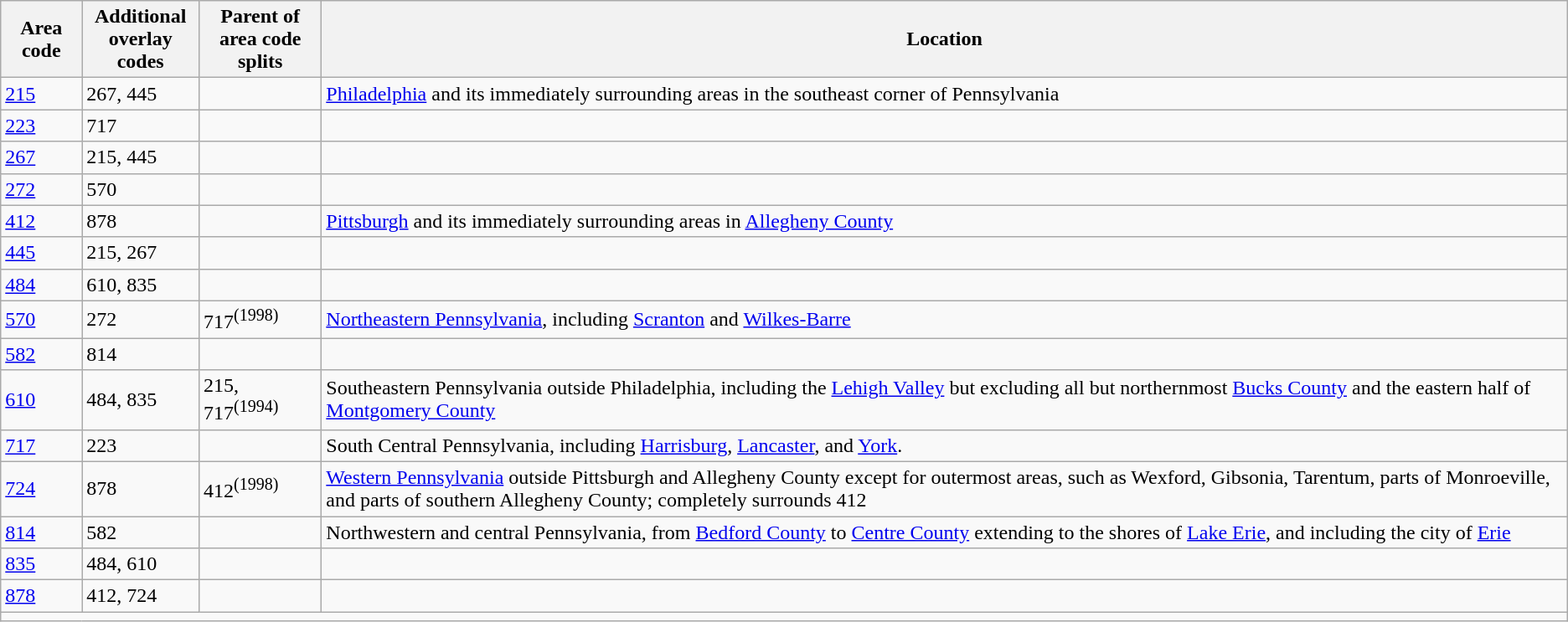<table class=wikitable>
<tr>
<th>Area code</th>
<th>Additional<br>overlay codes</th>
<th>Parent of<br>area code splits</th>
<th>Location</th>
</tr>
<tr>
<td><a href='#'>215</a>  </td>
<td>267, 445</td>
<td></td>
<td><a href='#'>Philadelphia</a> and its immediately surrounding areas in the southeast corner of Pennsylvania</td>
</tr>
<tr>
<td><a href='#'>223</a></td>
<td>717</td>
<td></td>
<td></td>
</tr>
<tr>
<td><a href='#'>267</a></td>
<td>215, 445</td>
<td></td>
<td></td>
</tr>
<tr>
<td><a href='#'>272</a></td>
<td>570</td>
<td></td>
<td></td>
</tr>
<tr>
<td><a href='#'>412</a>  </td>
<td>878</td>
<td></td>
<td><a href='#'>Pittsburgh</a> and its immediately surrounding areas in <a href='#'>Allegheny County</a></td>
</tr>
<tr>
<td><a href='#'>445</a></td>
<td>215, 267</td>
<td></td>
<td></td>
</tr>
<tr>
<td><a href='#'>484</a></td>
<td>610, 835</td>
<td></td>
<td></td>
</tr>
<tr>
<td><a href='#'>570</a> </td>
<td>272</td>
<td>717<sup>(1998)</sup></td>
<td><a href='#'>Northeastern Pennsylvania</a>, including <a href='#'>Scranton</a> and <a href='#'>Wilkes-Barre</a></td>
</tr>
<tr>
<td><a href='#'>582</a></td>
<td>814</td>
<td></td>
<td></td>
</tr>
<tr>
<td><a href='#'>610</a> </td>
<td>484, 835</td>
<td>215, 717<sup>(1994)</sup></td>
<td>Southeastern Pennsylvania outside Philadelphia, including the <a href='#'>Lehigh Valley</a> but excluding all but northernmost <a href='#'>Bucks County</a> and the eastern half of <a href='#'>Montgomery County</a></td>
</tr>
<tr>
<td><a href='#'>717</a>  </td>
<td>223</td>
<td></td>
<td>South Central Pennsylvania, including <a href='#'>Harrisburg</a>, <a href='#'>Lancaster</a>, and <a href='#'>York</a>.</td>
</tr>
<tr>
<td><a href='#'>724</a></td>
<td>878</td>
<td>412<sup>(1998)</sup></td>
<td><a href='#'>Western Pennsylvania</a> outside Pittsburgh and Allegheny County except for outermost areas, such as Wexford, Gibsonia, Tarentum, parts of Monroeville, and parts of southern Allegheny County; completely surrounds 412</td>
</tr>
<tr>
<td><a href='#'>814</a>  </td>
<td>582</td>
<td></td>
<td>Northwestern and central Pennsylvania, from <a href='#'>Bedford County</a> to <a href='#'>Centre County</a> extending to the shores of <a href='#'>Lake Erie</a>, and including the city of <a href='#'>Erie</a></td>
</tr>
<tr>
<td><a href='#'>835</a></td>
<td>484, 610</td>
<td></td>
<td></td>
</tr>
<tr>
<td><a href='#'>878</a></td>
<td>412, 724</td>
<td></td>
<td></td>
</tr>
<tr>
<td colspan=4></td>
</tr>
</table>
